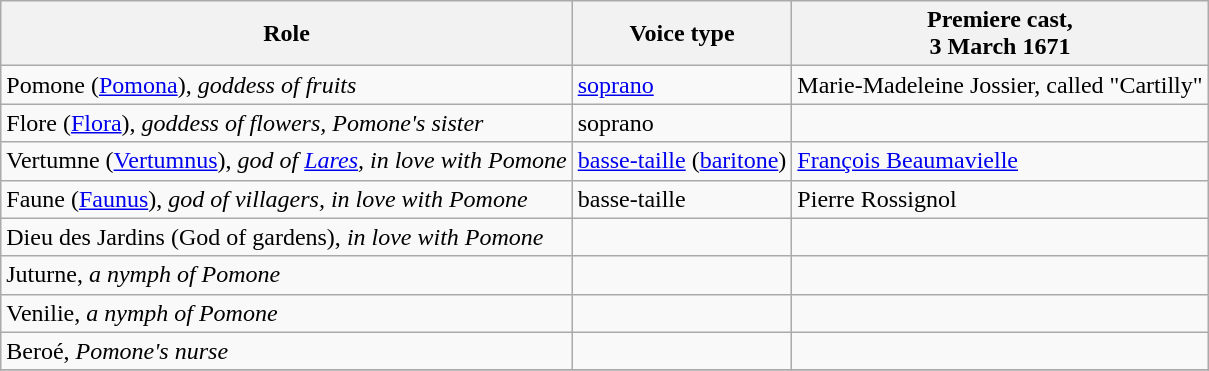<table class="wikitable">
<tr>
<th>Role</th>
<th>Voice type</th>
<th>Premiere cast,<br>3 March 1671</th>
</tr>
<tr>
<td>Pomone (<a href='#'>Pomona</a>), <em>goddess of fruits</em></td>
<td><a href='#'>soprano</a></td>
<td>Marie-Madeleine Jossier, called "Cartilly"</td>
</tr>
<tr>
<td>Flore (<a href='#'>Flora</a>), <em>goddess of flowers, Pomone's sister</em></td>
<td>soprano</td>
<td></td>
</tr>
<tr>
<td>Vertumne (<a href='#'>Vertumnus</a>), <em>god of <a href='#'>Lares</a>, in love with Pomone</em></td>
<td><a href='#'>basse-taille</a> (<a href='#'>baritone</a>)</td>
<td><a href='#'>François Beaumavielle</a></td>
</tr>
<tr>
<td>Faune (<a href='#'>Faunus</a>), <em>god of villagers, in love with Pomone</em></td>
<td>basse-taille</td>
<td>Pierre Rossignol</td>
</tr>
<tr>
<td>Dieu des Jardins (God of gardens), <em>in love with Pomone</em></td>
<td></td>
<td></td>
</tr>
<tr>
<td>Juturne, <em>a nymph of Pomone</em></td>
<td></td>
<td></td>
</tr>
<tr>
<td>Venilie, <em>a nymph of Pomone</em></td>
<td></td>
<td></td>
</tr>
<tr>
<td>Beroé, <em>Pomone's nurse</em></td>
<td></td>
<td></td>
</tr>
<tr>
</tr>
</table>
